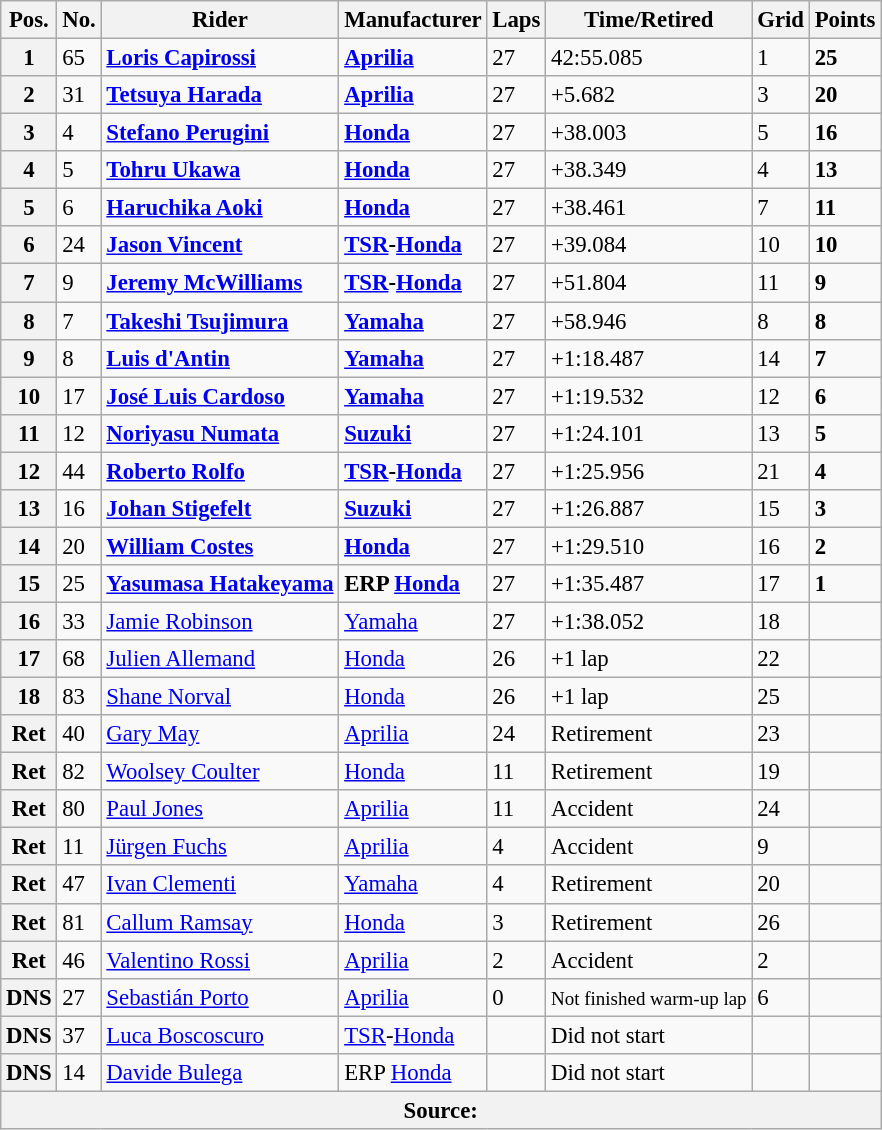<table class="wikitable" style="font-size: 95%;">
<tr>
<th>Pos.</th>
<th>No.</th>
<th>Rider</th>
<th>Manufacturer</th>
<th>Laps</th>
<th>Time/Retired</th>
<th>Grid</th>
<th>Points</th>
</tr>
<tr>
<th>1</th>
<td>65</td>
<td> <strong><a href='#'>Loris Capirossi</a></strong></td>
<td><strong><a href='#'>Aprilia</a></strong></td>
<td>27</td>
<td>42:55.085</td>
<td>1</td>
<td><strong>25</strong></td>
</tr>
<tr>
<th>2</th>
<td>31</td>
<td> <strong><a href='#'>Tetsuya Harada</a></strong></td>
<td><strong><a href='#'>Aprilia</a></strong></td>
<td>27</td>
<td>+5.682</td>
<td>3</td>
<td><strong>20</strong></td>
</tr>
<tr>
<th>3</th>
<td>4</td>
<td> <strong><a href='#'>Stefano Perugini</a></strong></td>
<td><strong><a href='#'>Honda</a></strong></td>
<td>27</td>
<td>+38.003</td>
<td>5</td>
<td><strong>16</strong></td>
</tr>
<tr>
<th>4</th>
<td>5</td>
<td> <strong><a href='#'>Tohru Ukawa</a></strong></td>
<td><strong><a href='#'>Honda</a></strong></td>
<td>27</td>
<td>+38.349</td>
<td>4</td>
<td><strong>13</strong></td>
</tr>
<tr>
<th>5</th>
<td>6</td>
<td> <strong><a href='#'>Haruchika Aoki</a></strong></td>
<td><strong><a href='#'>Honda</a></strong></td>
<td>27</td>
<td>+38.461</td>
<td>7</td>
<td><strong>11</strong></td>
</tr>
<tr>
<th>6</th>
<td>24</td>
<td> <strong><a href='#'>Jason Vincent</a></strong></td>
<td><strong><a href='#'>TSR</a>-<a href='#'>Honda</a></strong></td>
<td>27</td>
<td>+39.084</td>
<td>10</td>
<td><strong>10</strong></td>
</tr>
<tr>
<th>7</th>
<td>9</td>
<td> <strong><a href='#'>Jeremy McWilliams</a></strong></td>
<td><strong><a href='#'>TSR</a>-<a href='#'>Honda</a></strong></td>
<td>27</td>
<td>+51.804</td>
<td>11</td>
<td><strong>9</strong></td>
</tr>
<tr>
<th>8</th>
<td>7</td>
<td> <strong><a href='#'>Takeshi Tsujimura</a></strong></td>
<td><strong><a href='#'>Yamaha</a></strong></td>
<td>27</td>
<td>+58.946</td>
<td>8</td>
<td><strong>8</strong></td>
</tr>
<tr>
<th>9</th>
<td>8</td>
<td> <strong><a href='#'>Luis d'Antin</a></strong></td>
<td><strong><a href='#'>Yamaha</a></strong></td>
<td>27</td>
<td>+1:18.487</td>
<td>14</td>
<td><strong>7</strong></td>
</tr>
<tr>
<th>10</th>
<td>17</td>
<td> <strong><a href='#'>José Luis Cardoso</a></strong></td>
<td><strong><a href='#'>Yamaha</a></strong></td>
<td>27</td>
<td>+1:19.532</td>
<td>12</td>
<td><strong>6</strong></td>
</tr>
<tr>
<th>11</th>
<td>12</td>
<td> <strong><a href='#'>Noriyasu Numata</a></strong></td>
<td><strong><a href='#'>Suzuki</a></strong></td>
<td>27</td>
<td>+1:24.101</td>
<td>13</td>
<td><strong>5</strong></td>
</tr>
<tr>
<th>12</th>
<td>44</td>
<td> <strong><a href='#'>Roberto Rolfo</a></strong></td>
<td><strong><a href='#'>TSR</a>-<a href='#'>Honda</a></strong></td>
<td>27</td>
<td>+1:25.956</td>
<td>21</td>
<td><strong>4</strong></td>
</tr>
<tr>
<th>13</th>
<td>16</td>
<td> <strong><a href='#'>Johan Stigefelt</a></strong></td>
<td><strong><a href='#'>Suzuki</a></strong></td>
<td>27</td>
<td>+1:26.887</td>
<td>15</td>
<td><strong>3</strong></td>
</tr>
<tr>
<th>14</th>
<td>20</td>
<td> <strong><a href='#'>William Costes</a></strong></td>
<td><strong><a href='#'>Honda</a></strong></td>
<td>27</td>
<td>+1:29.510</td>
<td>16</td>
<td><strong>2</strong></td>
</tr>
<tr>
<th>15</th>
<td>25</td>
<td> <strong><a href='#'>Yasumasa Hatakeyama</a></strong></td>
<td><strong>ERP <a href='#'>Honda</a></strong></td>
<td>27</td>
<td>+1:35.487</td>
<td>17</td>
<td><strong>1</strong></td>
</tr>
<tr>
<th>16</th>
<td>33</td>
<td> <a href='#'>Jamie Robinson</a></td>
<td><a href='#'>Yamaha</a></td>
<td>27</td>
<td>+1:38.052</td>
<td>18</td>
<td></td>
</tr>
<tr>
<th>17</th>
<td>68</td>
<td> <a href='#'>Julien Allemand</a></td>
<td><a href='#'>Honda</a></td>
<td>26</td>
<td>+1 lap</td>
<td>22</td>
<td></td>
</tr>
<tr>
<th>18</th>
<td>83</td>
<td> <a href='#'>Shane Norval</a></td>
<td><a href='#'>Honda</a></td>
<td>26</td>
<td>+1 lap</td>
<td>25</td>
<td></td>
</tr>
<tr>
<th>Ret</th>
<td>40</td>
<td> <a href='#'>Gary May</a></td>
<td><a href='#'>Aprilia</a></td>
<td>24</td>
<td>Retirement</td>
<td>23</td>
<td></td>
</tr>
<tr>
<th>Ret</th>
<td>82</td>
<td> <a href='#'>Woolsey Coulter</a></td>
<td><a href='#'>Honda</a></td>
<td>11</td>
<td>Retirement</td>
<td>19</td>
<td></td>
</tr>
<tr>
<th>Ret</th>
<td>80</td>
<td> <a href='#'>Paul Jones</a></td>
<td><a href='#'>Aprilia</a></td>
<td>11</td>
<td>Accident</td>
<td>24</td>
<td></td>
</tr>
<tr>
<th>Ret</th>
<td>11</td>
<td> <a href='#'>Jürgen Fuchs</a></td>
<td><a href='#'>Aprilia</a></td>
<td>4</td>
<td>Accident</td>
<td>9</td>
<td></td>
</tr>
<tr>
<th>Ret</th>
<td>47</td>
<td> <a href='#'>Ivan Clementi</a></td>
<td><a href='#'>Yamaha</a></td>
<td>4</td>
<td>Retirement</td>
<td>20</td>
<td></td>
</tr>
<tr>
<th>Ret</th>
<td>81</td>
<td> <a href='#'>Callum Ramsay</a></td>
<td><a href='#'>Honda</a></td>
<td>3</td>
<td>Retirement</td>
<td>26</td>
<td></td>
</tr>
<tr>
<th>Ret</th>
<td>46</td>
<td> <a href='#'>Valentino Rossi</a></td>
<td><a href='#'>Aprilia</a></td>
<td>2</td>
<td>Accident</td>
<td>2</td>
<td></td>
</tr>
<tr>
<th>DNS</th>
<td>27</td>
<td> <a href='#'>Sebastián Porto</a></td>
<td><a href='#'>Aprilia</a></td>
<td>0</td>
<td><small>Not finished warm-up lap</small></td>
<td>6</td>
<td></td>
</tr>
<tr>
<th>DNS</th>
<td>37</td>
<td> <a href='#'>Luca Boscoscuro</a></td>
<td><a href='#'>TSR</a>-<a href='#'>Honda</a></td>
<td></td>
<td>Did not start</td>
<td></td>
<td></td>
</tr>
<tr>
<th>DNS</th>
<td>14</td>
<td> <a href='#'>Davide Bulega</a></td>
<td>ERP <a href='#'>Honda</a></td>
<td></td>
<td>Did not start</td>
<td></td>
<td></td>
</tr>
<tr>
<th colspan=8>Source:</th>
</tr>
</table>
